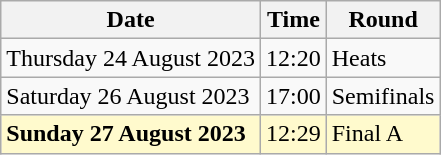<table class="wikitable">
<tr>
<th>Date</th>
<th>Time</th>
<th>Round</th>
</tr>
<tr>
<td>Thursday 24 August 2023</td>
<td>12:20</td>
<td>Heats</td>
</tr>
<tr>
<td>Saturday 26 August 2023</td>
<td>17:00</td>
<td>Semifinals</td>
</tr>
<tr>
<td style=background:lemonchiffon><strong>Sunday 27 August 2023</strong></td>
<td style=background:lemonchiffon>12:29</td>
<td style=background:lemonchiffon>Final A</td>
</tr>
</table>
